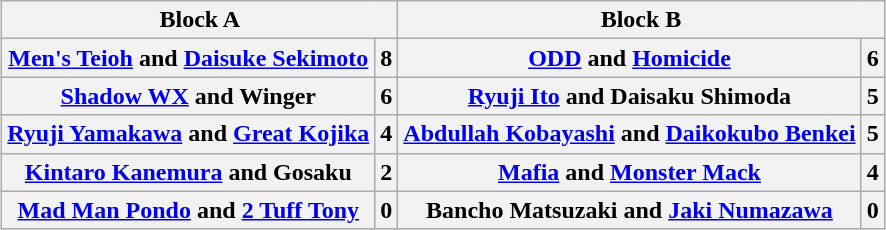<table class="wikitable" style="margin: 1em auto 1em auto">
<tr>
<th colspan="2">Block A</th>
<th colspan="2">Block B</th>
</tr>
<tr>
<th><a href='#'>Men's Teioh</a> and <a href='#'>Daisuke Sekimoto</a></th>
<th>8</th>
<th><a href='#'>ODD</a> and <a href='#'>Homicide</a></th>
<th>6</th>
</tr>
<tr>
<th><a href='#'>Shadow WX</a> and Winger</th>
<th>6</th>
<th><a href='#'>Ryuji Ito</a> and Daisaku Shimoda</th>
<th>5</th>
</tr>
<tr>
<th><a href='#'>Ryuji Yamakawa</a> and <a href='#'>Great Kojika</a></th>
<th>4</th>
<th><a href='#'>Abdullah Kobayashi</a> and <a href='#'>Daikokubo Benkei</a></th>
<th>5</th>
</tr>
<tr>
<th><a href='#'>Kintaro Kanemura</a> and Gosaku</th>
<th>2</th>
<th><a href='#'>Mafia</a> and <a href='#'>Monster Mack</a><br></th>
<th>4</th>
</tr>
<tr>
<th><a href='#'>Mad Man Pondo</a> and <a href='#'>2 Tuff Tony</a></th>
<th>0</th>
<th>Bancho Matsuzaki and <a href='#'>Jaki Numazawa</a></th>
<th>0</th>
</tr>
</table>
